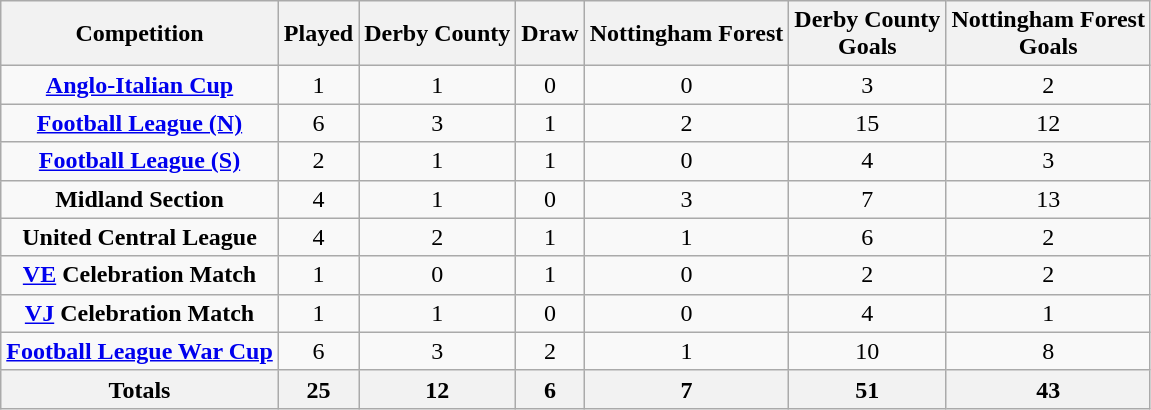<table class=wikitable style="text-align:center">
<tr>
<th>Competition</th>
<th>Played</th>
<th>Derby County</th>
<th>Draw</th>
<th>Nottingham Forest</th>
<th>Derby County <br> Goals</th>
<th>Nottingham Forest<br> Goals</th>
</tr>
<tr>
<td><strong><a href='#'>Anglo-Italian Cup</a></strong></td>
<td>1</td>
<td>1</td>
<td>0</td>
<td>0</td>
<td>3</td>
<td>2</td>
</tr>
<tr>
<td><strong><a href='#'>Football League (N)</a></strong></td>
<td>6</td>
<td>3</td>
<td>1</td>
<td>2</td>
<td>15</td>
<td>12</td>
</tr>
<tr>
<td><strong><a href='#'>Football League (S)</a></strong></td>
<td>2</td>
<td>1</td>
<td>1</td>
<td>0</td>
<td>4</td>
<td>3</td>
</tr>
<tr>
<td><strong>Midland Section</strong></td>
<td>4</td>
<td>1</td>
<td>0</td>
<td>3</td>
<td>7</td>
<td>13</td>
</tr>
<tr>
<td><strong>United Central League</strong></td>
<td>4</td>
<td>2</td>
<td>1</td>
<td>1</td>
<td>6</td>
<td>2</td>
</tr>
<tr>
<td><strong><a href='#'>VE</a> Celebration Match</strong></td>
<td>1</td>
<td>0</td>
<td>1</td>
<td>0</td>
<td>2</td>
<td>2</td>
</tr>
<tr>
<td><strong><a href='#'>VJ</a> Celebration Match</strong></td>
<td>1</td>
<td>1</td>
<td>0</td>
<td>0</td>
<td>4</td>
<td>1</td>
</tr>
<tr>
<td><strong><a href='#'>Football League War Cup</a></strong></td>
<td>6</td>
<td>3</td>
<td>2</td>
<td>1</td>
<td>10</td>
<td>8</td>
</tr>
<tr class="sortbottom">
<th>Totals</th>
<th>25</th>
<th>12</th>
<th>6</th>
<th>7</th>
<th>51</th>
<th>43</th>
</tr>
</table>
